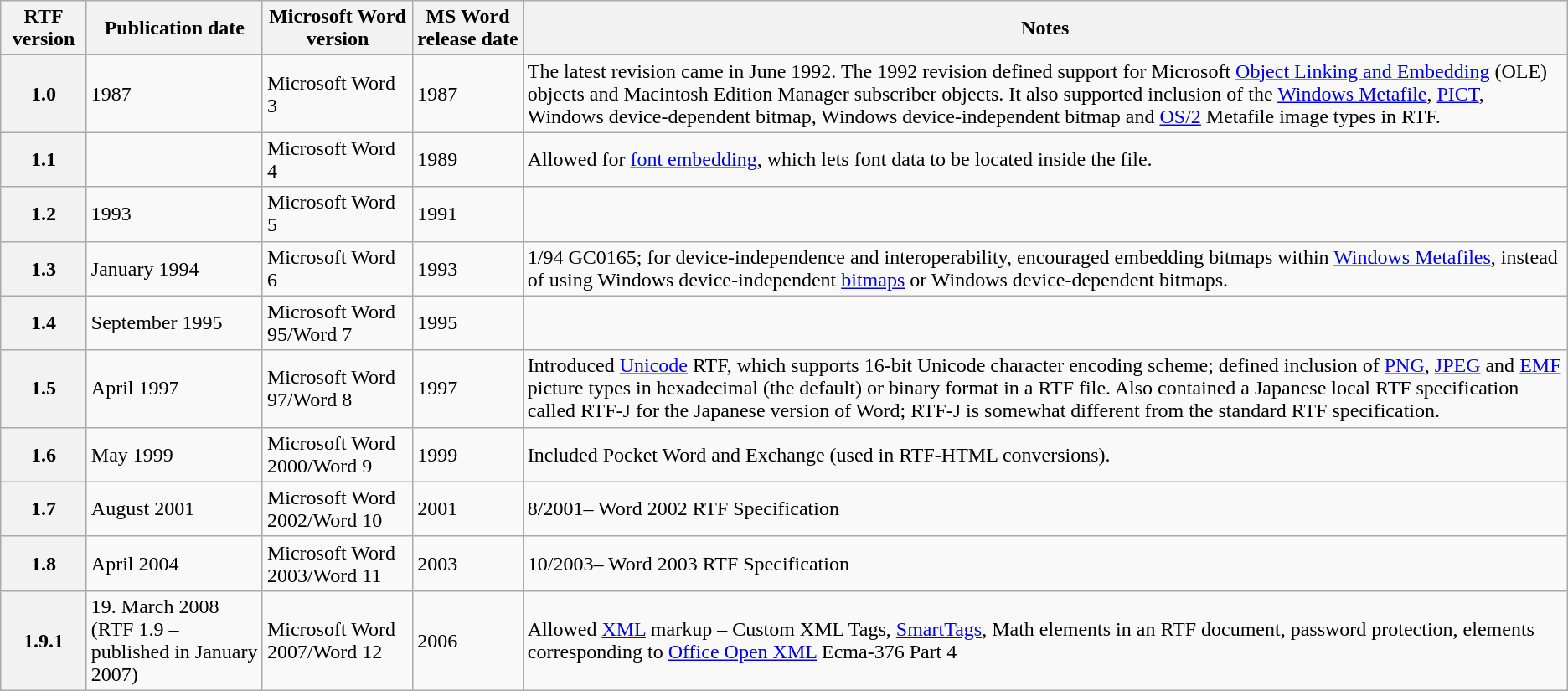<table class="wikitable sortable">
<tr>
<th>RTF version</th>
<th>Publication date</th>
<th>Microsoft Word version</th>
<th>MS Word release date</th>
<th>Notes</th>
</tr>
<tr>
<th>1.0</th>
<td>1987</td>
<td>Microsoft Word 3</td>
<td>1987</td>
<td>The latest revision came in June 1992. The 1992 revision defined support for Microsoft <a href='#'>Object Linking and Embedding</a> (OLE) objects and Macintosh Edition Manager subscriber objects. It also supported inclusion of the <a href='#'>Windows Metafile</a>, <a href='#'>PICT</a>, Windows device-dependent bitmap, Windows device-independent bitmap and <a href='#'>OS/2</a> Metafile image types in RTF.</td>
</tr>
<tr>
<th>1.1</th>
<td></td>
<td>Microsoft Word 4</td>
<td>1989</td>
<td>Allowed for <a href='#'>font embedding</a>, which lets font data to be located inside the file.</td>
</tr>
<tr>
<th>1.2</th>
<td>1993</td>
<td>Microsoft Word 5</td>
<td>1991</td>
<td></td>
</tr>
<tr>
<th>1.3</th>
<td>January 1994</td>
<td>Microsoft Word 6</td>
<td>1993</td>
<td>1/94 GC0165; for device-independence and interoperability, encouraged embedding bitmaps within <a href='#'>Windows Metafiles</a>, instead of using Windows device-independent <a href='#'>bitmaps</a> or Windows device-dependent bitmaps.</td>
</tr>
<tr>
<th>1.4</th>
<td>September 1995</td>
<td>Microsoft Word 95/Word 7</td>
<td>1995</td>
<td></td>
</tr>
<tr>
<th>1.5</th>
<td>April 1997</td>
<td>Microsoft Word 97/Word 8</td>
<td>1997</td>
<td>Introduced <a href='#'>Unicode</a> RTF, which supports 16-bit Unicode character encoding scheme; defined inclusion of <a href='#'>PNG</a>, <a href='#'>JPEG</a> and <a href='#'>EMF</a> picture types in hexadecimal (the default) or binary format in a RTF file. Also contained a Japanese local RTF specification called RTF-J for the Japanese version of Word; RTF-J is somewhat different from the standard RTF specification.</td>
</tr>
<tr>
<th>1.6</th>
<td>May 1999</td>
<td>Microsoft Word 2000/Word 9</td>
<td>1999</td>
<td>Included Pocket Word and Exchange (used in RTF-HTML conversions).</td>
</tr>
<tr>
<th>1.7</th>
<td>August 2001</td>
<td>Microsoft Word 2002/Word 10</td>
<td>2001</td>
<td>8/2001– Word 2002 RTF Specification</td>
</tr>
<tr>
<th>1.8</th>
<td>April 2004</td>
<td>Microsoft Word 2003/Word 11</td>
<td>2003</td>
<td>10/2003– Word 2003 RTF Specification</td>
</tr>
<tr>
<th>1.9.1</th>
<td>19. March 2008 <br>(RTF 1.9 – published in January 2007)</td>
<td>Microsoft Word 2007/Word 12</td>
<td>2006</td>
<td>Allowed <a href='#'>XML</a> markup – Custom XML Tags, <a href='#'>SmartTags</a>, Math elements in an RTF document, password protection, elements corresponding to <a href='#'>Office Open XML</a> Ecma-376 Part 4</td>
</tr>
</table>
